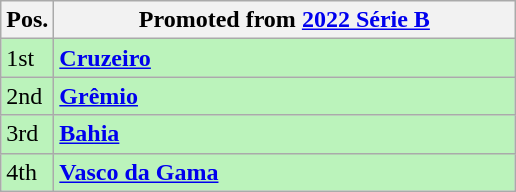<table class="wikitable">
<tr>
<th style="text-align:center;">Pos.</th>
<th width=300>Promoted from <a href='#'>2022 Série B</a></th>
</tr>
<tr style="background: #BBF3BB;">
<td>1st</td>
<td><strong><a href='#'>Cruzeiro</a></strong></td>
</tr>
<tr style="background: #BBF3BB;">
<td>2nd</td>
<td><strong><a href='#'>Grêmio</a></strong></td>
</tr>
<tr style="background: #BBF3BB;">
<td>3rd</td>
<td><strong><a href='#'>Bahia</a></strong></td>
</tr>
<tr style="background: #BBF3BB;">
<td>4th</td>
<td><strong><a href='#'>Vasco da Gama</a></strong></td>
</tr>
</table>
